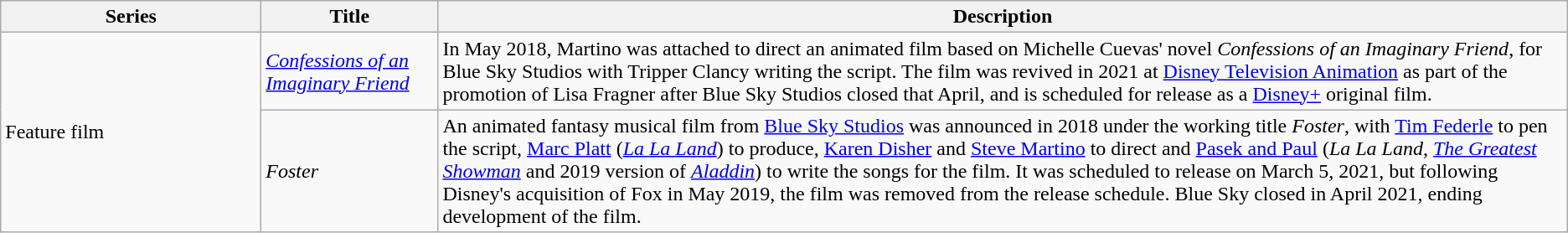<table class="wikitable">
<tr>
<th style="width:150pt;">Series</th>
<th style="width:100pt;">Title</th>
<th>Description</th>
</tr>
<tr>
<td rowspan="2">Feature film</td>
<td><em><a href='#'>Confessions of an Imaginary Friend</a></em></td>
<td>In May 2018, Martino was attached to direct an animated film based on Michelle Cuevas' novel <em>Confessions of an Imaginary Friend</em>, for Blue Sky Studios with Tripper Clancy writing the script. The film was revived in 2021 at <a href='#'>Disney Television Animation</a> as part of the promotion of Lisa Fragner after Blue Sky Studios closed that April, and is scheduled for release as a <a href='#'>Disney+</a> original film.</td>
</tr>
<tr>
<td><em>Foster</em></td>
<td>An animated fantasy musical film from <a href='#'>Blue Sky Studios</a> was announced in 2018 under the working title <em>Foster</em>, with <a href='#'>Tim Federle</a> to pen the script, <a href='#'>Marc Platt</a> (<em><a href='#'>La La Land</a></em>) to produce, <a href='#'>Karen Disher</a> and <a href='#'>Steve Martino</a> to direct and <a href='#'>Pasek and Paul</a> (<em>La La Land</em>, <em><a href='#'>The Greatest Showman</a></em> and 2019 version of <em><a href='#'>Aladdin</a></em>) to write the songs for the film. It was scheduled to release on March 5, 2021, but following Disney's acquisition of Fox in May 2019, the film was removed from the release schedule. Blue Sky closed in April 2021, ending development of the film.</td>
</tr>
</table>
